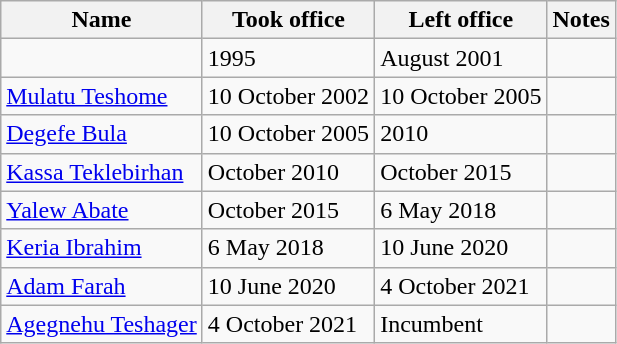<table class="wikitable">
<tr>
<th>Name</th>
<th>Took office</th>
<th>Left office</th>
<th>Notes</th>
</tr>
<tr>
<td></td>
<td>1995</td>
<td>August 2001</td>
<td></td>
</tr>
<tr>
<td><a href='#'>Mulatu Teshome</a></td>
<td>10 October 2002</td>
<td>10 October 2005</td>
<td></td>
</tr>
<tr>
<td><a href='#'>Degefe Bula</a></td>
<td>10 October 2005</td>
<td>2010</td>
<td></td>
</tr>
<tr>
<td><a href='#'>Kassa Teklebirhan</a></td>
<td>October 2010</td>
<td>October 2015</td>
<td></td>
</tr>
<tr>
<td><a href='#'>Yalew Abate</a></td>
<td>October 2015</td>
<td>6 May 2018</td>
<td></td>
</tr>
<tr>
<td><a href='#'>Keria Ibrahim</a></td>
<td>6 May 2018</td>
<td>10 June 2020</td>
<td></td>
</tr>
<tr>
<td><a href='#'>Adam Farah</a></td>
<td>10 June 2020</td>
<td>4 October 2021</td>
<td></td>
</tr>
<tr>
<td><a href='#'>Agegnehu Teshager</a></td>
<td>4 October 2021</td>
<td>Incumbent</td>
<td></td>
</tr>
</table>
